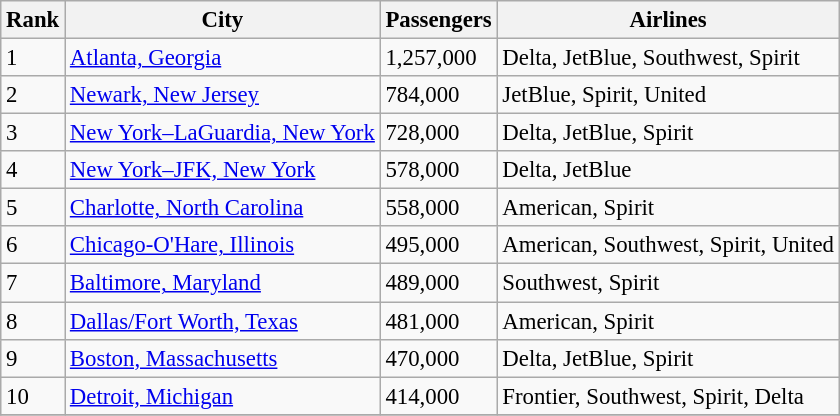<table class="wikitable sortable" style="font-size: 95%">
<tr>
<th>Rank</th>
<th>City</th>
<th>Passengers</th>
<th>Airlines</th>
</tr>
<tr>
<td>1</td>
<td> <a href='#'>Atlanta, Georgia</a></td>
<td>1,257,000</td>
<td>Delta, JetBlue, Southwest, Spirit</td>
</tr>
<tr>
<td>2</td>
<td> <a href='#'>Newark, New Jersey</a></td>
<td>784,000</td>
<td>JetBlue, Spirit, United</td>
</tr>
<tr>
<td>3</td>
<td> <a href='#'>New York–LaGuardia, New York</a></td>
<td>728,000</td>
<td>Delta, JetBlue, Spirit</td>
</tr>
<tr>
<td>4</td>
<td> <a href='#'>New York–JFK, New York</a></td>
<td>578,000</td>
<td>Delta, JetBlue</td>
</tr>
<tr>
<td>5</td>
<td> <a href='#'>Charlotte, North Carolina</a></td>
<td>558,000</td>
<td>American, Spirit</td>
</tr>
<tr>
<td>6</td>
<td> <a href='#'>Chicago-O'Hare, Illinois</a></td>
<td>495,000</td>
<td>American, Southwest, Spirit, United</td>
</tr>
<tr>
<td>7</td>
<td> <a href='#'>Baltimore, Maryland</a></td>
<td>489,000</td>
<td>Southwest, Spirit</td>
</tr>
<tr>
<td>8</td>
<td> <a href='#'>Dallas/Fort Worth, Texas</a></td>
<td>481,000</td>
<td>American, Spirit</td>
</tr>
<tr>
<td>9</td>
<td> <a href='#'>Boston, Massachusetts</a></td>
<td>470,000</td>
<td>Delta, JetBlue, Spirit</td>
</tr>
<tr>
<td>10</td>
<td> <a href='#'>Detroit, Michigan</a></td>
<td>414,000</td>
<td>Frontier, Southwest, Spirit, Delta</td>
</tr>
<tr>
</tr>
</table>
